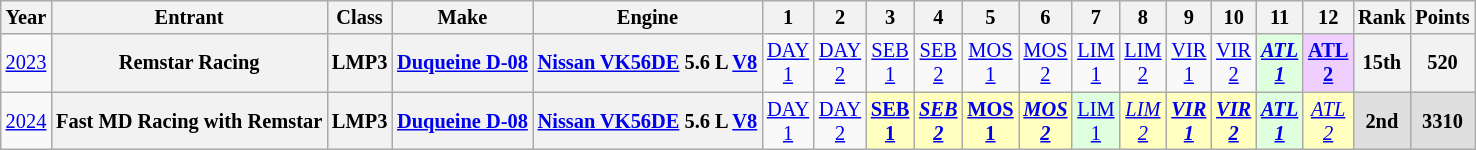<table class="wikitable" style="text-align:center; font-size:85%">
<tr>
<th>Year</th>
<th>Entrant</th>
<th>Class</th>
<th>Make</th>
<th>Engine</th>
<th>1</th>
<th>2</th>
<th>3</th>
<th>4</th>
<th>5</th>
<th>6</th>
<th>7</th>
<th>8</th>
<th>9</th>
<th>10</th>
<th>11</th>
<th>12</th>
<th>Rank</th>
<th>Points</th>
</tr>
<tr>
<td><a href='#'>2023</a></td>
<th>Remstar Racing</th>
<th>LMP3</th>
<th><a href='#'>Duqueine D-08</a></th>
<th><a href='#'>Nissan VK56DE</a> 5.6 L <a href='#'>V8</a></th>
<td style="background:#;"><a href='#'>DAY<br>1</a></td>
<td style="background:#;"><a href='#'>DAY<br>2</a></td>
<td style="background:#;"><a href='#'>SEB<br>1</a></td>
<td style="background:#;"><a href='#'>SEB<br>2</a></td>
<td style="background:#;"><a href='#'>MOS<br>1</a></td>
<td style="background:#;"><a href='#'>MOS<br>2</a></td>
<td style="background:#;"><a href='#'>LIM<br>1</a></td>
<td style="background:#;"><a href='#'>LIM<br>2</a></td>
<td style="background:#;"><a href='#'>VIR<br>1</a></td>
<td style="background:#;"><a href='#'>VIR<br>2</a></td>
<td style="background:#DFFFDF;"><strong><em><a href='#'>ATL<br>1</a></em></strong><br></td>
<td style="background:#EFCFFF;"><strong><a href='#'>ATL<br>2</a></strong><br></td>
<th>15th</th>
<th>520</th>
</tr>
<tr>
<td><a href='#'>2024</a></td>
<th>Fast MD Racing with Remstar</th>
<th>LMP3</th>
<th><a href='#'>Duqueine D-08</a></th>
<th><a href='#'>Nissan VK56DE</a> 5.6 L <a href='#'>V8</a></th>
<td style="background:#;"><a href='#'>DAY<br>1</a></td>
<td style="background:#;"><a href='#'>DAY<br>2</a></td>
<td style="background:#FFFFBF;"><strong><a href='#'>SEB<br>1</a></strong><br></td>
<td style="background:#FFFFBF;"><strong><em><a href='#'>SEB<br>2</a></em></strong><br></td>
<td style="background:#FFFFBF;"><strong><a href='#'>MOS<br>1</a></strong><br></td>
<td style="background:#FFFFBF;"><strong><em><a href='#'>MOS<br>2</a></em></strong><br></td>
<td style="background:#DFFFDF;"><a href='#'>LIM<br>1</a><br></td>
<td style="background:#FFFFBF;"><em><a href='#'>LIM<br>2</a></em><br></td>
<td style="background:#FFFFBF;"><strong><em><a href='#'>VIR<br>1</a></em></strong><br></td>
<td style="background:#FFFFBF;"><strong><em><a href='#'>VIR<br>2</a></em></strong><br></td>
<td style="background:#DFFFDF;"><strong><em><a href='#'>ATL<br>1</a></em></strong><br></td>
<td style="background:#FFFFBF;"><em><a href='#'>ATL<br>2</a></em><br></td>
<th style="background:#DFDFDF;">2nd</th>
<th style="background:#DFDFDF;">3310</th>
</tr>
</table>
